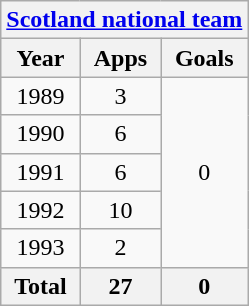<table class="wikitable" style="text-align:center">
<tr>
<th colspan=3><a href='#'>Scotland national team</a></th>
</tr>
<tr>
<th>Year</th>
<th>Apps</th>
<th>Goals</th>
</tr>
<tr>
<td>1989</td>
<td>3</td>
<td rowspan=5>0</td>
</tr>
<tr>
<td>1990</td>
<td>6</td>
</tr>
<tr>
<td>1991</td>
<td>6</td>
</tr>
<tr>
<td>1992</td>
<td>10</td>
</tr>
<tr>
<td>1993</td>
<td>2</td>
</tr>
<tr>
<th>Total</th>
<th>27</th>
<th>0</th>
</tr>
</table>
